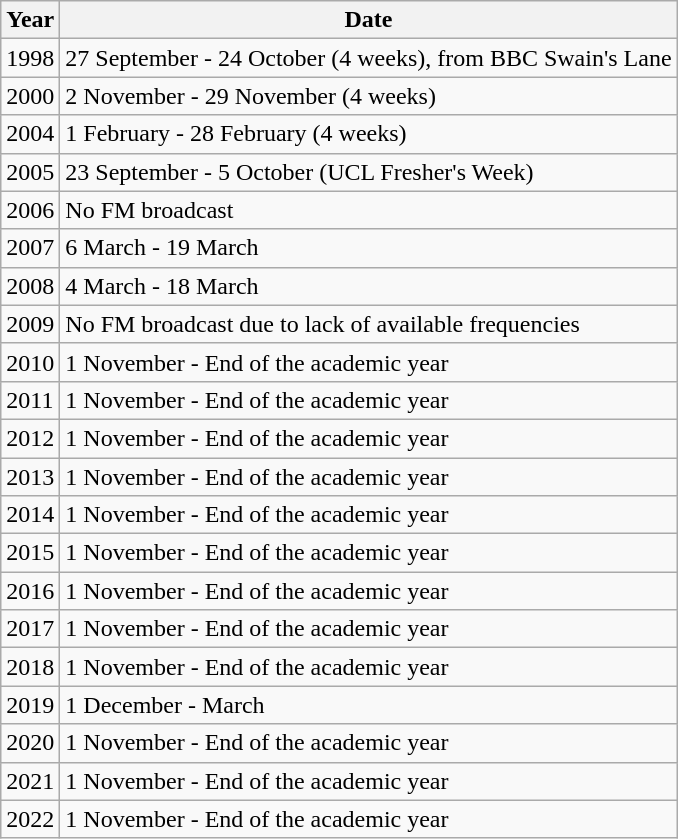<table class="wikitable" border="1">
<tr>
<th>Year</th>
<th>Date</th>
</tr>
<tr>
<td>1998</td>
<td>27 September - 24 October (4 weeks), from BBC Swain's Lane</td>
</tr>
<tr>
<td>2000</td>
<td>2 November - 29 November (4 weeks)</td>
</tr>
<tr>
<td>2004</td>
<td>1 February - 28 February (4 weeks)</td>
</tr>
<tr>
<td>2005</td>
<td>23 September - 5 October (UCL Fresher's Week)</td>
</tr>
<tr>
<td>2006</td>
<td>No FM broadcast</td>
</tr>
<tr>
<td>2007</td>
<td>6 March - 19 March</td>
</tr>
<tr>
<td>2008</td>
<td>4 March - 18 March</td>
</tr>
<tr>
<td>2009</td>
<td>No FM broadcast due to lack of available frequencies</td>
</tr>
<tr>
<td>2010</td>
<td>1 November - End of the academic year</td>
</tr>
<tr>
<td>2011</td>
<td>1 November - End of the academic year</td>
</tr>
<tr>
<td>2012</td>
<td>1 November - End of the academic year</td>
</tr>
<tr>
<td>2013</td>
<td>1 November - End of the academic year</td>
</tr>
<tr>
<td>2014</td>
<td>1 November - End of the academic year</td>
</tr>
<tr>
<td>2015</td>
<td>1 November - End of the academic year</td>
</tr>
<tr>
<td>2016</td>
<td>1 November - End of the academic year</td>
</tr>
<tr>
<td>2017</td>
<td>1 November - End of the academic year</td>
</tr>
<tr>
<td>2018</td>
<td>1 November - End of the academic year</td>
</tr>
<tr>
<td>2019</td>
<td>1 December - March</td>
</tr>
<tr>
<td>2020</td>
<td>1 November - End of the academic year</td>
</tr>
<tr>
<td>2021</td>
<td>1 November - End of the academic year</td>
</tr>
<tr>
<td>2022</td>
<td>1 November - End of the academic year</td>
</tr>
</table>
